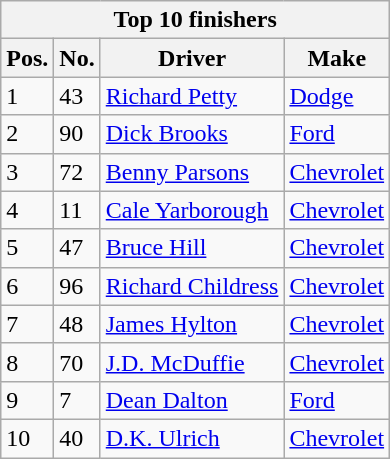<table class="wikitable">
<tr>
<th colspan="4">Top 10 finishers</th>
</tr>
<tr>
<th>Pos.</th>
<th>No.</th>
<th>Driver</th>
<th>Make</th>
</tr>
<tr>
<td>1</td>
<td>43</td>
<td><a href='#'>Richard Petty</a></td>
<td><a href='#'>Dodge</a></td>
</tr>
<tr>
<td>2</td>
<td>90</td>
<td><a href='#'>Dick Brooks</a></td>
<td><a href='#'>Ford</a></td>
</tr>
<tr>
<td>3</td>
<td>72</td>
<td><a href='#'>Benny Parsons</a></td>
<td><a href='#'>Chevrolet</a></td>
</tr>
<tr>
<td>4</td>
<td>11</td>
<td><a href='#'>Cale Yarborough</a></td>
<td><a href='#'>Chevrolet</a></td>
</tr>
<tr>
<td>5</td>
<td>47</td>
<td><a href='#'>Bruce Hill</a></td>
<td><a href='#'>Chevrolet</a></td>
</tr>
<tr>
<td>6</td>
<td>96</td>
<td><a href='#'>Richard Childress</a></td>
<td><a href='#'>Chevrolet</a></td>
</tr>
<tr>
<td>7</td>
<td>48</td>
<td><a href='#'>James Hylton</a></td>
<td><a href='#'>Chevrolet</a></td>
</tr>
<tr>
<td>8</td>
<td>70</td>
<td><a href='#'>J.D. McDuffie</a></td>
<td><a href='#'>Chevrolet</a></td>
</tr>
<tr>
<td>9</td>
<td>7</td>
<td><a href='#'>Dean Dalton</a></td>
<td><a href='#'>Ford</a></td>
</tr>
<tr>
<td>10</td>
<td>40</td>
<td><a href='#'>D.K. Ulrich</a></td>
<td><a href='#'>Chevrolet</a></td>
</tr>
</table>
